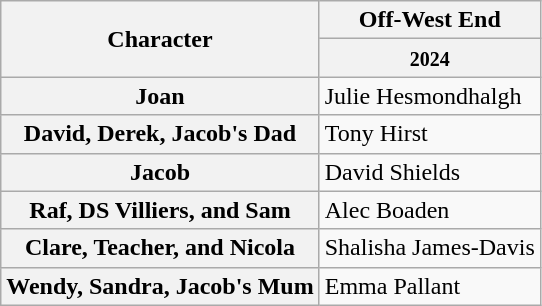<table class="wikitable">
<tr>
<th rowspan="2">Character</th>
<th><strong>Off-West End</strong></th>
</tr>
<tr>
<th><small>2024</small></th>
</tr>
<tr>
<th><strong>Joan</strong></th>
<td>Julie Hesmondhalgh</td>
</tr>
<tr>
<th><strong>David, Derek, Jacob's Dad</strong></th>
<td>Tony Hirst</td>
</tr>
<tr>
<th><strong>Jacob</strong></th>
<td>David Shields</td>
</tr>
<tr>
<th><strong>Raf, DS Villiers, and Sam</strong></th>
<td>Alec Boaden</td>
</tr>
<tr>
<th><strong>Clare, Teacher, and Nicola</strong></th>
<td>Shalisha James-Davis</td>
</tr>
<tr>
<th><strong>Wendy, Sandra, Jacob's Mum</strong></th>
<td>Emma Pallant</td>
</tr>
</table>
